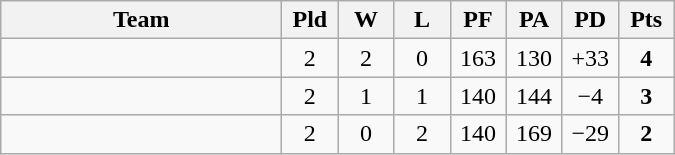<table class=wikitable style="text-align:center">
<tr>
<th width=180>Team</th>
<th width=30>Pld</th>
<th width=30>W</th>
<th width=30>L</th>
<th width=30>PF</th>
<th width=30>PA</th>
<th width=30>PD</th>
<th width=30>Pts</th>
</tr>
<tr align=center>
<td align=left></td>
<td>2</td>
<td>2</td>
<td>0</td>
<td>163</td>
<td>130</td>
<td>+33</td>
<td><strong>4</strong></td>
</tr>
<tr align=center>
<td align=left></td>
<td>2</td>
<td>1</td>
<td>1</td>
<td>140</td>
<td>144</td>
<td>−4</td>
<td><strong>3</strong></td>
</tr>
<tr align=center>
<td align=left></td>
<td>2</td>
<td>0</td>
<td>2</td>
<td>140</td>
<td>169</td>
<td>−29</td>
<td><strong>2</strong></td>
</tr>
</table>
